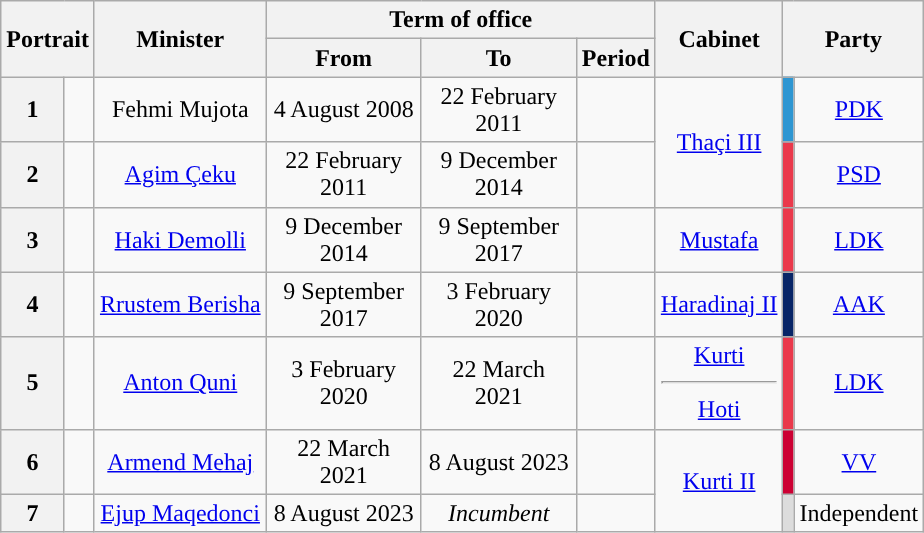<table class="wikitable" style="text-align:center">
<tr>
<th rowspan="2" colspan="2">Portrait</th>
<th rowspan="2">Minister</th>
<th colspan="3">Term of office</th>
<th rowspan="2" colspan="1">Cabinet</th>
<th rowspan="2" colspan="2">Party</th>
</tr>
<tr>
<th style="width:6em">From</th>
<th style="width:6em">To</th>
<th>Period</th>
</tr>
<tr>
<th rowspan="1">1</th>
<td></td>
<td>Fehmi Mujota</td>
<td>4 August 2008</td>
<td>22 February 2011</td>
<td></td>
<td rowspan="2"><a href='#'>Thaçi III</a></td>
<td style="background:#2e96d2"></td>
<td><a href='#'>PDK</a></td>
</tr>
<tr>
<th rowspan="1">2</th>
<td></td>
<td><a href='#'>Agim Çeku</a></td>
<td>22 February 2011</td>
<td>9 December 2014</td>
<td></td>
<td style="background:#EA394B"></td>
<td><a href='#'>PSD</a></td>
</tr>
<tr>
<th rowspan="1">3</th>
<td></td>
<td><a href='#'>Haki Demolli</a></td>
<td>9 December 2014</td>
<td>9 September 2017</td>
<td></td>
<td><a href='#'>Mustafa</a></td>
<td style="background:#EA394B"></td>
<td><a href='#'>LDK</a></td>
</tr>
<tr>
<th rowspan="1">4</th>
<td></td>
<td><a href='#'>Rrustem Berisha</a></td>
<td>9 September 2017</td>
<td>3 February 2020</td>
<td></td>
<td><a href='#'>Haradinaj II</a></td>
<td style="background:#082567"></td>
<td><a href='#'>AAK</a></td>
</tr>
<tr>
<th rowspan="1">5</th>
<td></td>
<td><a href='#'>Anton Quni</a></td>
<td>3 February 2020</td>
<td>22 March 2021</td>
<td></td>
<td><a href='#'>Kurti</a><hr><a href='#'>Hoti</a></td>
<td style="background:#EA394B"></td>
<td><a href='#'>LDK</a></td>
</tr>
<tr>
<th rowspan="1">6</th>
<td></td>
<td><a href='#'>Armend Mehaj</a></td>
<td>22 March 2021</td>
<td>8 August 2023</td>
<td></td>
<td rowspan="2"><a href='#'>Kurti II</a></td>
<td style="background:#CC0033"></td>
<td><a href='#'>VV</a></td>
</tr>
<tr>
<th rowspan="1">7</th>
<td></td>
<td><a href='#'>Ejup Maqedonci</a></td>
<td>8 August 2023</td>
<td><em>Incumbent</em></td>
<td></td>
<td style="background-color:#DCDCDC"></td>
<td>Independent</td>
</tr>
</table>
